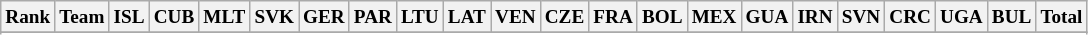<table class="wikitable" style="font-size:80%; text-align:center">
<tr>
<th>Rank</th>
<th>Team</th>
<th>ISL</th>
<th>CUB</th>
<th>MLT</th>
<th>SVK</th>
<th>GER</th>
<th>PAR</th>
<th>LTU</th>
<th>LAT</th>
<th>VEN</th>
<th>CZE</th>
<th>FRA</th>
<th>BOL</th>
<th>MEX</th>
<th>GUA</th>
<th>IRN</th>
<th>SVN</th>
<th>CRC</th>
<th>UGA</th>
<th>BUL</th>
<th>Total</th>
</tr>
<tr>
</tr>
<tr>
</tr>
<tr>
</tr>
<tr>
</tr>
<tr>
</tr>
<tr>
</tr>
<tr>
</tr>
<tr>
</tr>
<tr>
</tr>
<tr>
</tr>
<tr>
</tr>
<tr>
</tr>
<tr>
</tr>
<tr>
</tr>
<tr>
</tr>
<tr>
</tr>
</table>
